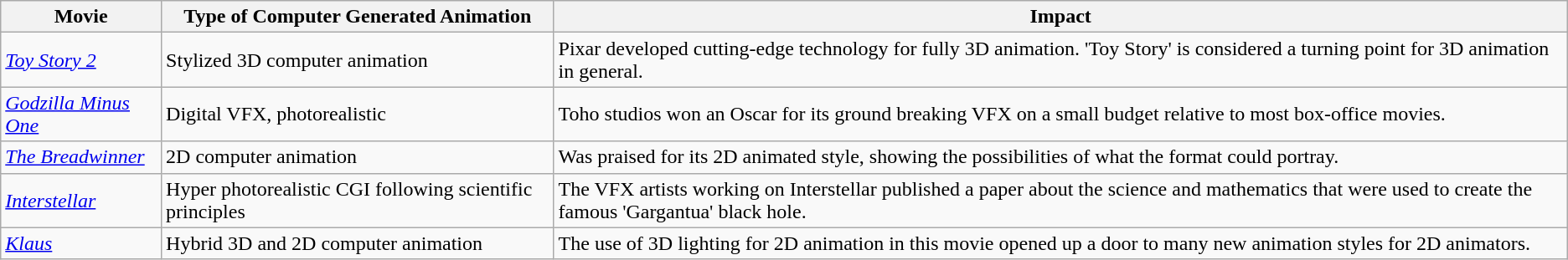<table class="wikitable">
<tr>
<th>Movie</th>
<th>Type of Computer Generated Animation</th>
<th>Impact</th>
</tr>
<tr>
<td><em><a href='#'>Toy Story 2</a></em></td>
<td>Stylized 3D computer animation</td>
<td>Pixar developed cutting-edge technology for fully 3D animation. 'Toy Story' is considered a turning point for 3D animation in general.</td>
</tr>
<tr>
<td><em><a href='#'>Godzilla Minus One</a></em></td>
<td>Digital VFX, photorealistic</td>
<td>Toho studios won an Oscar for its ground breaking VFX on a small budget relative to most box-office movies.</td>
</tr>
<tr>
<td><a href='#'><em>The Breadwinner</em></a></td>
<td>2D computer animation</td>
<td>Was praised for its 2D animated style, showing the possibilities of what the format could portray.</td>
</tr>
<tr>
<td><a href='#'><em>Interstellar</em></a></td>
<td>Hyper photorealistic CGI following scientific principles</td>
<td>The VFX artists working on Interstellar published a paper about the science and mathematics that were used to create the famous 'Gargantua' black hole.</td>
</tr>
<tr>
<td><em><a href='#'>Klaus</a></em></td>
<td>Hybrid 3D and 2D computer animation</td>
<td>The use of 3D lighting for 2D animation in this movie opened up a door to many new animation styles for 2D animators.</td>
</tr>
</table>
